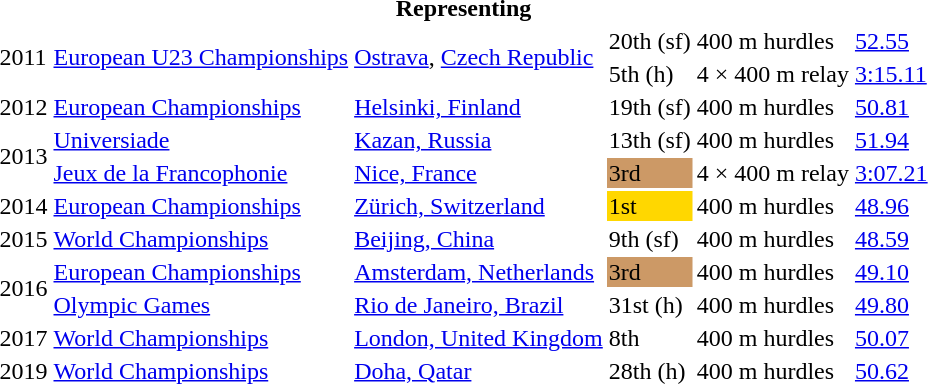<table>
<tr>
<th colspan="6">Representing </th>
</tr>
<tr>
<td rowspan=2>2011</td>
<td rowspan=2><a href='#'>European U23 Championships</a></td>
<td rowspan=2><a href='#'>Ostrava</a>, <a href='#'>Czech Republic</a></td>
<td>20th (sf)</td>
<td>400 m hurdles</td>
<td><a href='#'>52.55</a></td>
</tr>
<tr>
<td>5th (h)</td>
<td>4 × 400 m relay</td>
<td><a href='#'>3:15.11</a></td>
</tr>
<tr>
<td>2012</td>
<td><a href='#'>European Championships</a></td>
<td><a href='#'>Helsinki, Finland</a></td>
<td>19th (sf)</td>
<td>400 m hurdles</td>
<td><a href='#'>50.81</a></td>
</tr>
<tr>
<td rowspan=2>2013</td>
<td><a href='#'>Universiade</a></td>
<td><a href='#'>Kazan, Russia</a></td>
<td>13th (sf)</td>
<td>400 m hurdles</td>
<td><a href='#'>51.94</a></td>
</tr>
<tr>
<td><a href='#'>Jeux de la Francophonie</a></td>
<td><a href='#'>Nice, France</a></td>
<td bgcolor=cc9966>3rd</td>
<td>4 × 400 m relay</td>
<td><a href='#'>3:07.21</a></td>
</tr>
<tr>
<td>2014</td>
<td><a href='#'>European Championships</a></td>
<td><a href='#'>Zürich, Switzerland</a></td>
<td bgcolor=gold>1st</td>
<td>400 m hurdles</td>
<td><a href='#'>48.96</a></td>
</tr>
<tr>
<td>2015</td>
<td><a href='#'>World Championships</a></td>
<td><a href='#'>Beijing, China</a></td>
<td>9th (sf)</td>
<td>400 m hurdles</td>
<td><a href='#'>48.59</a></td>
</tr>
<tr>
<td rowspan=2>2016</td>
<td><a href='#'>European Championships</a></td>
<td><a href='#'>Amsterdam, Netherlands</a></td>
<td bgcolor=cc9966>3rd</td>
<td>400 m hurdles</td>
<td><a href='#'>49.10</a></td>
</tr>
<tr>
<td><a href='#'>Olympic Games</a></td>
<td><a href='#'>Rio de Janeiro, Brazil</a></td>
<td>31st (h)</td>
<td>400 m hurdles</td>
<td><a href='#'>49.80</a></td>
</tr>
<tr>
<td>2017</td>
<td><a href='#'>World Championships</a></td>
<td><a href='#'>London, United Kingdom</a></td>
<td>8th</td>
<td>400 m hurdles</td>
<td><a href='#'>50.07</a></td>
</tr>
<tr>
<td>2019</td>
<td><a href='#'>World Championships</a></td>
<td><a href='#'>Doha, Qatar</a></td>
<td>28th (h)</td>
<td>400 m hurdles</td>
<td><a href='#'>50.62</a></td>
</tr>
</table>
